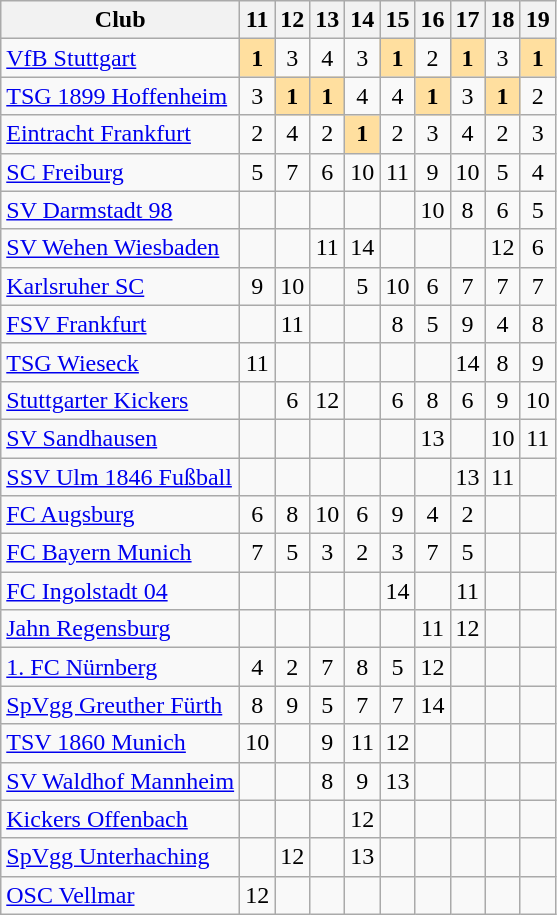<table class="wikitable sortable">
<tr>
<th>Club</th>
<th class="unsortable">11</th>
<th class="unsortable">12</th>
<th class="unsortable">13</th>
<th class="unsortable">14</th>
<th class="unsortable">15</th>
<th class="unsortable">16</th>
<th class="unsortable">17</th>
<th class="unsortable">18</th>
<th class="unsortable">19</th>
</tr>
<tr align="center">
<td align="left"><a href='#'>VfB Stuttgart</a></td>
<td bgcolor="#ffdf9f"><strong>1</strong></td>
<td>3</td>
<td>4</td>
<td>3</td>
<td bgcolor="#ffdf9f"><strong>1</strong></td>
<td>2</td>
<td bgcolor="#ffdf9f"><strong>1</strong></td>
<td>3</td>
<td bgcolor="#ffdf9f"><strong>1</strong></td>
</tr>
<tr align="center">
<td align="left"><a href='#'>TSG 1899 Hoffenheim</a></td>
<td>3</td>
<td bgcolor="#ffdf9f"><strong>1</strong></td>
<td bgcolor="#ffdf9f"><strong>1</strong></td>
<td>4</td>
<td>4</td>
<td bgcolor="#ffdf9f"><strong>1</strong></td>
<td>3</td>
<td bgcolor="#ffdf9f"><strong>1</strong></td>
<td>2</td>
</tr>
<tr align="center">
<td align="left"><a href='#'>Eintracht Frankfurt</a></td>
<td>2</td>
<td>4</td>
<td>2</td>
<td bgcolor="#ffdf9f"><strong>1</strong></td>
<td>2</td>
<td>3</td>
<td>4</td>
<td>2</td>
<td>3</td>
</tr>
<tr align="center">
<td align="left"><a href='#'>SC Freiburg</a></td>
<td>5</td>
<td>7</td>
<td>6</td>
<td>10</td>
<td>11</td>
<td>9</td>
<td>10</td>
<td>5</td>
<td>4</td>
</tr>
<tr align="center">
<td align="left"><a href='#'>SV Darmstadt 98</a></td>
<td></td>
<td></td>
<td></td>
<td></td>
<td></td>
<td>10</td>
<td>8</td>
<td>6</td>
<td>5</td>
</tr>
<tr align="center">
<td align="left"><a href='#'>SV Wehen Wiesbaden</a></td>
<td></td>
<td></td>
<td>11</td>
<td>14</td>
<td></td>
<td></td>
<td></td>
<td>12</td>
<td>6</td>
</tr>
<tr align="center">
<td align="left"><a href='#'>Karlsruher SC</a></td>
<td>9</td>
<td>10</td>
<td></td>
<td>5</td>
<td>10</td>
<td>6</td>
<td>7</td>
<td>7</td>
<td>7</td>
</tr>
<tr align="center">
<td align="left"><a href='#'>FSV Frankfurt</a></td>
<td></td>
<td>11</td>
<td></td>
<td></td>
<td>8</td>
<td>5</td>
<td>9</td>
<td>4</td>
<td>8</td>
</tr>
<tr align="center">
<td align="left"><a href='#'>TSG Wieseck</a></td>
<td>11</td>
<td></td>
<td></td>
<td></td>
<td></td>
<td></td>
<td>14</td>
<td>8</td>
<td>9</td>
</tr>
<tr align="center">
<td align="left"><a href='#'>Stuttgarter Kickers</a></td>
<td></td>
<td>6</td>
<td>12</td>
<td></td>
<td>6</td>
<td>8</td>
<td>6</td>
<td>9</td>
<td>10</td>
</tr>
<tr align="center">
<td align="left"><a href='#'>SV Sandhausen</a></td>
<td></td>
<td></td>
<td></td>
<td></td>
<td></td>
<td>13</td>
<td></td>
<td>10</td>
<td>11</td>
</tr>
<tr align="center">
<td align="left"><a href='#'>SSV Ulm 1846 Fußball</a></td>
<td></td>
<td></td>
<td></td>
<td></td>
<td></td>
<td></td>
<td>13</td>
<td>11</td>
<td></td>
</tr>
<tr align="center">
<td align="left"><a href='#'>FC Augsburg</a></td>
<td>6</td>
<td>8</td>
<td>10</td>
<td>6</td>
<td>9</td>
<td>4</td>
<td>2</td>
<td></td>
<td></td>
</tr>
<tr align="center">
<td align="left"><a href='#'>FC Bayern Munich</a></td>
<td>7</td>
<td>5</td>
<td>3</td>
<td>2</td>
<td>3</td>
<td>7</td>
<td>5</td>
<td></td>
<td></td>
</tr>
<tr align="center">
<td align="left"><a href='#'>FC Ingolstadt 04</a></td>
<td></td>
<td></td>
<td></td>
<td></td>
<td>14</td>
<td></td>
<td>11</td>
<td></td>
<td></td>
</tr>
<tr align="center">
<td align="left"><a href='#'>Jahn Regensburg</a></td>
<td></td>
<td></td>
<td></td>
<td></td>
<td></td>
<td>11</td>
<td>12</td>
<td></td>
<td></td>
</tr>
<tr align="center">
<td align="left"><a href='#'>1. FC Nürnberg</a></td>
<td>4</td>
<td>2</td>
<td>7</td>
<td>8</td>
<td>5</td>
<td>12</td>
<td></td>
<td></td>
<td></td>
</tr>
<tr align="center">
<td align="left"><a href='#'>SpVgg Greuther Fürth</a></td>
<td>8</td>
<td>9</td>
<td>5</td>
<td>7</td>
<td>7</td>
<td>14</td>
<td></td>
<td></td>
<td></td>
</tr>
<tr align="center">
<td align="left"><a href='#'>TSV 1860 Munich</a></td>
<td>10</td>
<td></td>
<td>9</td>
<td>11</td>
<td>12</td>
<td></td>
<td></td>
<td></td>
<td></td>
</tr>
<tr align="center">
<td align="left"><a href='#'>SV Waldhof Mannheim</a></td>
<td></td>
<td></td>
<td>8</td>
<td>9</td>
<td>13</td>
<td></td>
<td></td>
<td></td>
<td></td>
</tr>
<tr align="center">
<td align="left"><a href='#'>Kickers Offenbach</a></td>
<td></td>
<td></td>
<td></td>
<td>12</td>
<td></td>
<td></td>
<td></td>
<td></td>
<td></td>
</tr>
<tr align="center">
<td align="left"><a href='#'>SpVgg Unterhaching</a></td>
<td></td>
<td>12</td>
<td></td>
<td>13</td>
<td></td>
<td></td>
<td></td>
<td></td>
<td></td>
</tr>
<tr align="center">
<td align="left"><a href='#'>OSC Vellmar</a></td>
<td>12</td>
<td></td>
<td></td>
<td></td>
<td></td>
<td></td>
<td></td>
<td></td>
<td></td>
</tr>
</table>
